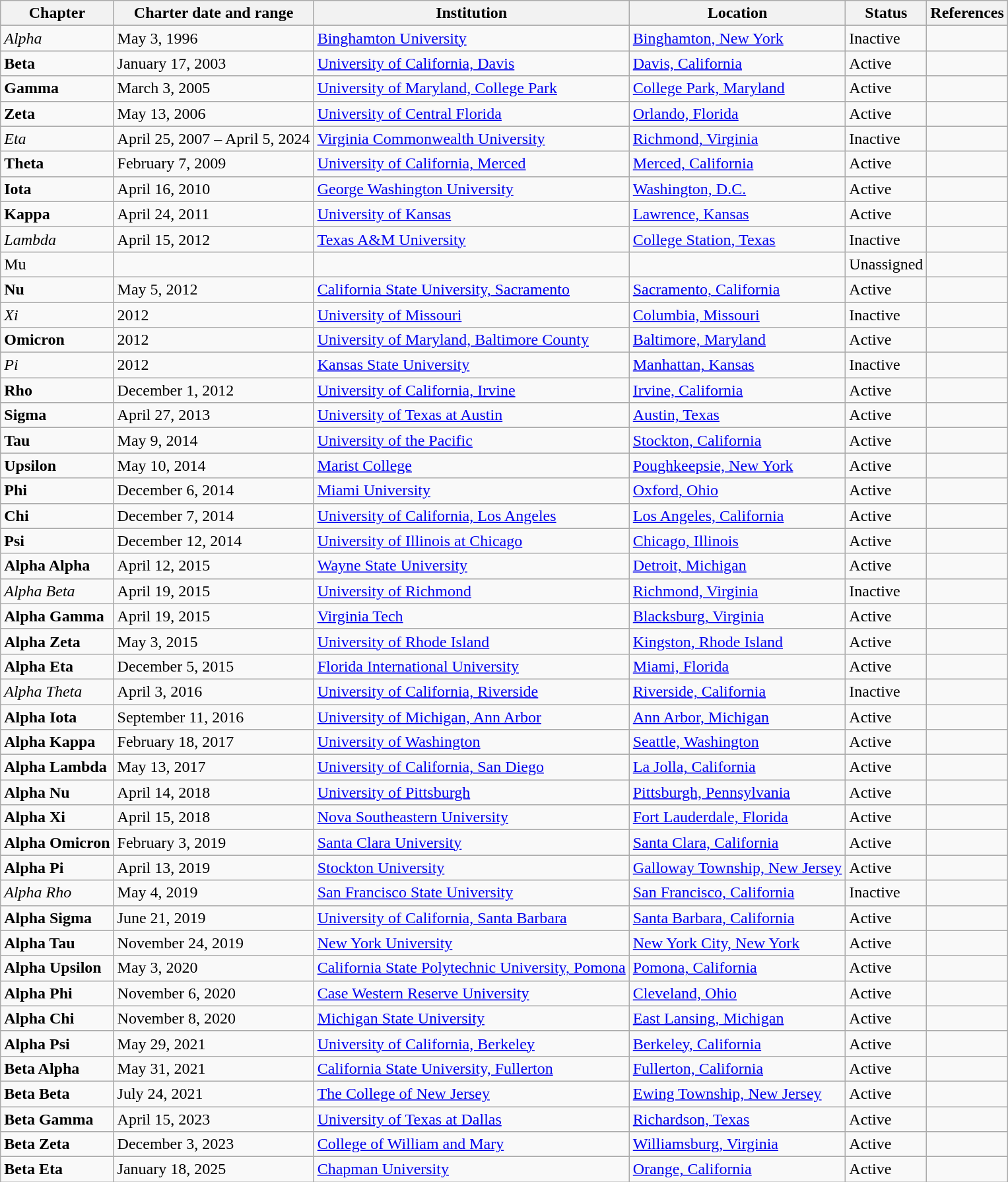<table class="wikitable sortable" border="1">
<tr>
<th>Chapter</th>
<th>Charter date and range</th>
<th>Institution</th>
<th>Location</th>
<th>Status</th>
<th>References</th>
</tr>
<tr>
<td><em>Alpha</em></td>
<td>May 3, 1996</td>
<td><a href='#'>Binghamton University</a></td>
<td><a href='#'>Binghamton, New York</a></td>
<td>Inactive</td>
<td></td>
</tr>
<tr>
<td><strong>Beta</strong></td>
<td>January 17, 2003</td>
<td><a href='#'>University of California, Davis</a></td>
<td><a href='#'>Davis, California</a></td>
<td>Active</td>
<td></td>
</tr>
<tr>
<td><strong>Gamma</strong></td>
<td>March 3, 2005</td>
<td><a href='#'>University of Maryland, College Park</a></td>
<td><a href='#'>College Park, Maryland</a></td>
<td>Active</td>
<td></td>
</tr>
<tr>
<td><strong>Zeta</strong></td>
<td>May 13, 2006</td>
<td><a href='#'>University of Central Florida</a></td>
<td><a href='#'>Orlando, Florida</a></td>
<td>Active</td>
<td></td>
</tr>
<tr>
<td><em>Eta</em></td>
<td>April 25, 2007 – April 5, 2024</td>
<td><a href='#'>Virginia Commonwealth University</a></td>
<td><a href='#'>Richmond, Virginia</a></td>
<td>Inactive</td>
<td></td>
</tr>
<tr>
<td><strong>Theta</strong></td>
<td>February 7, 2009</td>
<td><a href='#'>University of California, Merced</a></td>
<td><a href='#'>Merced, California</a></td>
<td>Active</td>
<td></td>
</tr>
<tr>
<td><strong>Iota</strong></td>
<td>April 16, 2010</td>
<td><a href='#'>George Washington University</a></td>
<td><a href='#'>Washington, D.C.</a></td>
<td>Active</td>
<td></td>
</tr>
<tr>
<td><strong>Kappa</strong></td>
<td>April 24, 2011</td>
<td><a href='#'>University of Kansas</a></td>
<td><a href='#'>Lawrence, Kansas</a></td>
<td>Active</td>
<td></td>
</tr>
<tr>
<td><em>Lambda</em></td>
<td>April 15, 2012</td>
<td><a href='#'>Texas A&M University</a></td>
<td><a href='#'>College Station, Texas</a></td>
<td>Inactive</td>
<td></td>
</tr>
<tr>
<td>Mu</td>
<td></td>
<td></td>
<td></td>
<td>Unassigned</td>
<td></td>
</tr>
<tr>
<td><strong>Nu</strong></td>
<td>May 5, 2012</td>
<td><a href='#'>California State University, Sacramento</a></td>
<td><a href='#'>Sacramento, California</a></td>
<td>Active</td>
<td></td>
</tr>
<tr>
<td><em>Xi</em></td>
<td>2012</td>
<td><a href='#'>University of Missouri</a></td>
<td><a href='#'>Columbia, Missouri</a></td>
<td>Inactive</td>
<td></td>
</tr>
<tr>
<td><strong>Omicron</strong></td>
<td>2012</td>
<td><a href='#'>University of Maryland, Baltimore County</a></td>
<td><a href='#'>Baltimore, Maryland</a></td>
<td>Active</td>
<td></td>
</tr>
<tr>
<td><em>Pi</em></td>
<td>2012</td>
<td><a href='#'>Kansas State University</a></td>
<td><a href='#'>Manhattan, Kansas</a></td>
<td>Inactive</td>
<td></td>
</tr>
<tr>
<td><strong>Rho</strong></td>
<td>December 1, 2012</td>
<td><a href='#'>University of California, Irvine</a></td>
<td><a href='#'>Irvine, California</a></td>
<td>Active</td>
<td></td>
</tr>
<tr>
<td><strong>Sigma</strong></td>
<td>April 27, 2013</td>
<td><a href='#'>University of Texas at Austin</a></td>
<td><a href='#'>Austin, Texas</a></td>
<td>Active</td>
<td></td>
</tr>
<tr>
<td><strong>Tau</strong></td>
<td>May 9, 2014</td>
<td><a href='#'>University of the Pacific</a></td>
<td><a href='#'>Stockton, California</a></td>
<td>Active</td>
<td></td>
</tr>
<tr>
<td><strong>Upsilon</strong></td>
<td>May 10, 2014</td>
<td><a href='#'>Marist College</a></td>
<td><a href='#'>Poughkeepsie, New York</a></td>
<td>Active</td>
<td></td>
</tr>
<tr>
<td><strong>Phi</strong></td>
<td>December 6, 2014</td>
<td><a href='#'>Miami University</a></td>
<td><a href='#'>Oxford, Ohio</a></td>
<td>Active</td>
<td></td>
</tr>
<tr>
<td><strong>Chi</strong></td>
<td>December 7, 2014</td>
<td><a href='#'>University of California, Los Angeles</a></td>
<td><a href='#'>Los Angeles, California</a></td>
<td>Active</td>
<td></td>
</tr>
<tr>
<td><strong>Psi</strong></td>
<td>December 12, 2014</td>
<td><a href='#'>University of Illinois at Chicago</a></td>
<td><a href='#'>Chicago, Illinois</a></td>
<td>Active</td>
<td></td>
</tr>
<tr>
<td><strong>Alpha Alpha</strong></td>
<td>April 12, 2015</td>
<td><a href='#'>Wayne State University</a></td>
<td><a href='#'>Detroit, Michigan</a></td>
<td>Active</td>
<td></td>
</tr>
<tr>
<td><em>Alpha Beta</em></td>
<td>April 19, 2015</td>
<td><a href='#'>University of Richmond</a></td>
<td><a href='#'>Richmond, Virginia</a></td>
<td>Inactive</td>
<td></td>
</tr>
<tr>
<td><strong>Alpha Gamma</strong></td>
<td>April 19, 2015</td>
<td><a href='#'>Virginia Tech</a></td>
<td><a href='#'>Blacksburg, Virginia</a></td>
<td>Active</td>
<td></td>
</tr>
<tr>
<td><strong>Alpha Zeta</strong></td>
<td>May 3, 2015</td>
<td><a href='#'>University of Rhode Island</a></td>
<td><a href='#'>Kingston, Rhode Island</a></td>
<td>Active</td>
<td></td>
</tr>
<tr>
<td><strong>Alpha Eta</strong></td>
<td>December 5, 2015</td>
<td><a href='#'>Florida International University</a></td>
<td><a href='#'>Miami, Florida</a></td>
<td>Active</td>
<td></td>
</tr>
<tr>
<td><em>Alpha Theta</em></td>
<td>April 3, 2016</td>
<td><a href='#'>University of California, Riverside</a></td>
<td><a href='#'>Riverside, California</a></td>
<td>Inactive</td>
<td></td>
</tr>
<tr>
<td><strong>Alpha Iota</strong></td>
<td>September 11, 2016</td>
<td><a href='#'>University of Michigan, Ann Arbor</a></td>
<td><a href='#'>Ann Arbor, Michigan</a></td>
<td>Active</td>
<td></td>
</tr>
<tr>
<td><strong>Alpha Kappa</strong></td>
<td>February 18, 2017</td>
<td><a href='#'>University of Washington</a></td>
<td><a href='#'>Seattle, Washington</a></td>
<td>Active</td>
<td></td>
</tr>
<tr>
<td><strong>Alpha Lambda</strong></td>
<td>May 13, 2017</td>
<td><a href='#'>University of California, San Diego</a></td>
<td><a href='#'>La Jolla, California</a></td>
<td>Active</td>
<td></td>
</tr>
<tr>
<td><strong>Alpha Nu</strong></td>
<td>April 14, 2018</td>
<td><a href='#'>University of Pittsburgh</a></td>
<td><a href='#'>Pittsburgh, Pennsylvania</a></td>
<td>Active</td>
<td></td>
</tr>
<tr>
<td><strong>Alpha Xi</strong></td>
<td>April 15, 2018</td>
<td><a href='#'>Nova Southeastern University</a></td>
<td><a href='#'>Fort Lauderdale, Florida</a></td>
<td>Active</td>
<td></td>
</tr>
<tr>
<td><strong>Alpha Omicron</strong></td>
<td>February 3, 2019</td>
<td><a href='#'>Santa Clara University</a></td>
<td><a href='#'>Santa Clara, California</a></td>
<td>Active</td>
<td></td>
</tr>
<tr>
<td><strong>Alpha Pi</strong></td>
<td>April 13, 2019</td>
<td><a href='#'>Stockton University</a></td>
<td><a href='#'>Galloway Township, New Jersey</a></td>
<td>Active</td>
<td></td>
</tr>
<tr>
<td><em>Alpha Rho</em></td>
<td>May 4, 2019</td>
<td><a href='#'>San Francisco State University</a></td>
<td><a href='#'>San Francisco, California</a></td>
<td>Inactive</td>
<td></td>
</tr>
<tr>
<td><strong>Alpha Sigma</strong></td>
<td>June 21, 2019</td>
<td><a href='#'>University of California, Santa Barbara</a></td>
<td><a href='#'>Santa Barbara, California</a></td>
<td>Active</td>
<td></td>
</tr>
<tr>
<td><strong>Alpha Tau</strong></td>
<td>November 24, 2019</td>
<td><a href='#'>New York University</a></td>
<td><a href='#'>New York City, New York</a></td>
<td>Active</td>
<td></td>
</tr>
<tr>
<td><strong>Alpha Upsilon</strong></td>
<td>May 3, 2020</td>
<td><a href='#'>California State Polytechnic University, Pomona</a></td>
<td><a href='#'>Pomona, California</a></td>
<td>Active</td>
<td></td>
</tr>
<tr>
<td><strong>Alpha Phi</strong></td>
<td>November 6, 2020</td>
<td><a href='#'>Case Western Reserve University</a></td>
<td><a href='#'>Cleveland, Ohio</a></td>
<td>Active</td>
<td></td>
</tr>
<tr>
<td><strong>Alpha Chi</strong></td>
<td>November 8, 2020</td>
<td><a href='#'>Michigan State University</a></td>
<td><a href='#'>East Lansing, Michigan</a></td>
<td>Active</td>
<td></td>
</tr>
<tr>
<td><strong>Alpha Psi</strong></td>
<td>May 29, 2021</td>
<td><a href='#'>University of California, Berkeley</a></td>
<td><a href='#'>Berkeley, California</a></td>
<td>Active</td>
<td></td>
</tr>
<tr>
<td><strong>Beta Alpha</strong></td>
<td>May 31, 2021</td>
<td><a href='#'>California State University, Fullerton</a></td>
<td><a href='#'>Fullerton, California</a></td>
<td>Active</td>
<td></td>
</tr>
<tr>
<td><strong>Beta Beta</strong></td>
<td>July 24, 2021</td>
<td><a href='#'>The College of New Jersey</a></td>
<td><a href='#'>Ewing Township, New Jersey</a></td>
<td>Active</td>
<td></td>
</tr>
<tr>
<td><strong>Beta Gamma</strong></td>
<td>April 15, 2023</td>
<td><a href='#'>University of Texas at Dallas</a></td>
<td><a href='#'>Richardson, Texas</a></td>
<td>Active</td>
<td></td>
</tr>
<tr>
<td><strong>Beta Zeta</strong></td>
<td>December 3, 2023</td>
<td><a href='#'>College of William and Mary</a></td>
<td><a href='#'>Williamsburg, Virginia</a></td>
<td>Active</td>
<td></td>
</tr>
<tr>
<td><strong>Beta Eta</strong></td>
<td>January 18, 2025</td>
<td><a href='#'>Chapman University</a></td>
<td><a href='#'>Orange, California</a></td>
<td>Active</td>
</tr>
</table>
